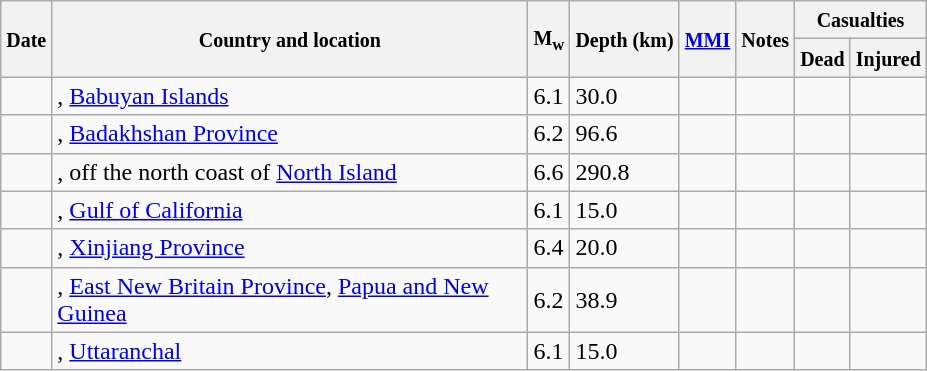<table class="wikitable sortable sort-under" style="border:1px black; margin-left:1em;">
<tr>
<th rowspan="2"><small>Date</small></th>
<th rowspan="2" style="width: 310px"><small>Country and location</small></th>
<th rowspan="2"><small>M<sub>w</sub></small></th>
<th rowspan="2"><small>Depth (km)</small></th>
<th rowspan="2"><small><a href='#'>MMI</a></small></th>
<th rowspan="2" class="unsortable"><small>Notes</small></th>
<th colspan="2"><small>Casualties</small></th>
</tr>
<tr>
<th><small>Dead</small></th>
<th><small>Injured</small></th>
</tr>
<tr>
<td></td>
<td>, <a href='#'>Babuyan Islands</a></td>
<td>6.1</td>
<td>30.0</td>
<td></td>
<td></td>
<td></td>
<td></td>
</tr>
<tr>
<td></td>
<td>, <a href='#'>Badakhshan Province</a></td>
<td>6.2</td>
<td>96.6</td>
<td></td>
<td></td>
<td></td>
<td></td>
</tr>
<tr>
<td></td>
<td>, off the north coast of <a href='#'>North Island</a></td>
<td>6.6</td>
<td>290.8</td>
<td></td>
<td></td>
<td></td>
<td></td>
</tr>
<tr>
<td></td>
<td>, <a href='#'>Gulf of California</a></td>
<td>6.1</td>
<td>15.0</td>
<td></td>
<td></td>
<td></td>
<td></td>
</tr>
<tr>
<td></td>
<td>, <a href='#'>Xinjiang Province</a></td>
<td>6.4</td>
<td>20.0</td>
<td></td>
<td></td>
<td></td>
<td></td>
</tr>
<tr>
<td></td>
<td>, <a href='#'>East New Britain Province</a>, <a href='#'>Papua and New Guinea</a></td>
<td>6.2</td>
<td>38.9</td>
<td></td>
<td></td>
<td></td>
<td></td>
</tr>
<tr>
<td></td>
<td>, <a href='#'>Uttaranchal</a></td>
<td>6.1</td>
<td>15.0</td>
<td></td>
<td></td>
<td></td>
<td></td>
</tr>
</table>
